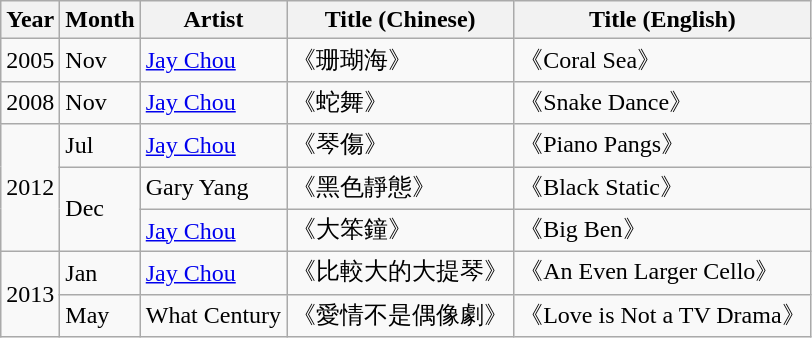<table class="wikitable">
<tr>
<th>Year</th>
<th>Month</th>
<th>Artist</th>
<th>Title (Chinese)</th>
<th>Title (English)</th>
</tr>
<tr>
<td>2005</td>
<td>Nov</td>
<td><a href='#'>Jay Chou</a></td>
<td>《珊瑚海》</td>
<td>《Coral Sea》</td>
</tr>
<tr>
<td>2008</td>
<td>Nov</td>
<td><a href='#'>Jay Chou</a></td>
<td>《蛇舞》</td>
<td>《Snake Dance》</td>
</tr>
<tr>
<td rowspan="3">2012</td>
<td>Jul</td>
<td><a href='#'>Jay Chou</a></td>
<td>《琴傷》</td>
<td>《Piano Pangs》</td>
</tr>
<tr>
<td rowspan="2">Dec</td>
<td>Gary Yang</td>
<td>《黑色靜態》</td>
<td>《Black Static》</td>
</tr>
<tr>
<td><a href='#'>Jay Chou</a></td>
<td>《大笨鐘》</td>
<td>《Big Ben》</td>
</tr>
<tr>
<td rowspan="2">2013</td>
<td>Jan</td>
<td><a href='#'>Jay Chou</a></td>
<td>《比較大的大提琴》</td>
<td>《An Even Larger Cello》</td>
</tr>
<tr>
<td>May</td>
<td>What Century</td>
<td>《愛情不是偶像劇》</td>
<td>《Love is Not a TV Drama》</td>
</tr>
</table>
